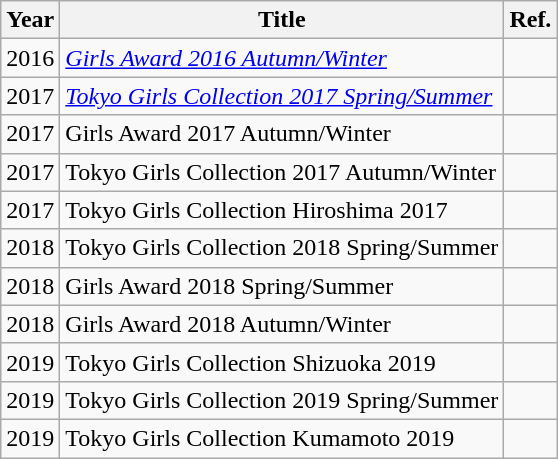<table class="wikitable">
<tr>
<th>Year</th>
<th>Title</th>
<th>Ref.</th>
</tr>
<tr>
<td>2016</td>
<td><em><a href='#'>Girls Award 2016 Autumn/Winter</a></em></td>
<td></td>
</tr>
<tr>
<td>2017</td>
<td><em><a href='#'>Tokyo Girls Collection 2017 Spring/Summer</a></em></td>
<td></td>
</tr>
<tr>
<td>2017</td>
<td>Girls Award 2017 Autumn/Winter</td>
<td></td>
</tr>
<tr>
<td>2017</td>
<td>Tokyo Girls Collection 2017 Autumn/Winter</td>
<td></td>
</tr>
<tr>
<td>2017</td>
<td>Tokyo Girls Collection Hiroshima 2017</td>
<td></td>
</tr>
<tr>
<td>2018</td>
<td>Tokyo Girls Collection 2018 Spring/Summer</td>
<td></td>
</tr>
<tr>
<td>2018</td>
<td>Girls Award 2018 Spring/Summer</td>
<td></td>
</tr>
<tr>
<td>2018</td>
<td>Girls Award 2018 Autumn/Winter</td>
<td></td>
</tr>
<tr>
<td>2019</td>
<td>Tokyo Girls Collection Shizuoka 2019</td>
<td></td>
</tr>
<tr>
<td>2019</td>
<td>Tokyo Girls Collection 2019 Spring/Summer</td>
<td></td>
</tr>
<tr>
<td>2019</td>
<td>Tokyo Girls Collection Kumamoto 2019</td>
<td></td>
</tr>
</table>
